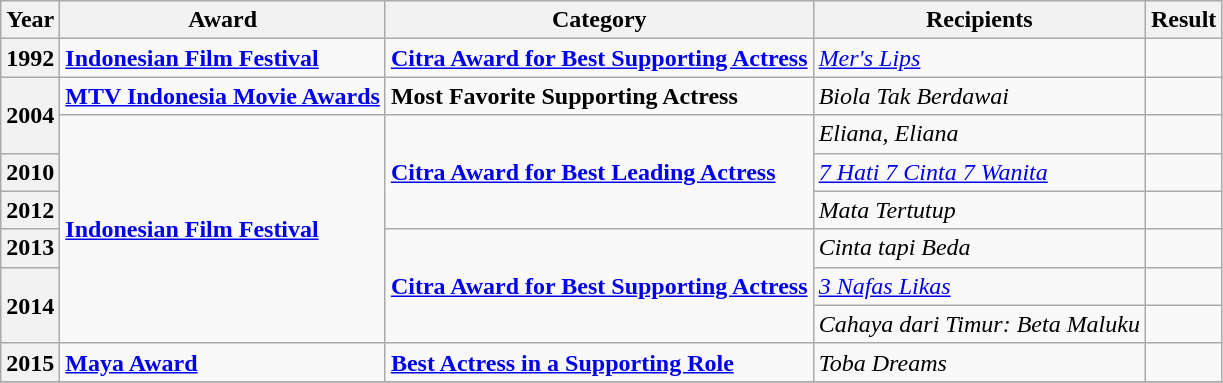<table class="wikitable sortable">
<tr>
<th>Year</th>
<th>Award</th>
<th>Category</th>
<th>Recipients</th>
<th>Result</th>
</tr>
<tr>
<th>1992</th>
<td><strong><a href='#'>Indonesian Film Festival</a></strong></td>
<td><strong><a href='#'>Citra Award for Best Supporting Actress</a></strong></td>
<td><em><a href='#'>Mer's Lips</a></em></td>
<td></td>
</tr>
<tr>
<th rowspan="2">2004</th>
<td><strong><a href='#'>MTV Indonesia Movie Awards</a></strong></td>
<td><strong>Most Favorite Supporting Actress</strong></td>
<td><em>Biola Tak Berdawai</em></td>
<td></td>
</tr>
<tr>
<td rowspan="6"><strong><a href='#'>Indonesian Film Festival</a></strong></td>
<td rowspan="3"><strong><a href='#'>Citra Award for Best Leading Actress</a></strong></td>
<td><em>Eliana, Eliana</em></td>
<td></td>
</tr>
<tr>
<th>2010</th>
<td><em><a href='#'>7 Hati 7 Cinta 7 Wanita</a></em></td>
<td></td>
</tr>
<tr>
<th>2012</th>
<td><em>Mata Tertutup</em></td>
<td></td>
</tr>
<tr>
<th>2013</th>
<td rowspan="3"><strong><a href='#'>Citra Award for Best Supporting Actress</a></strong></td>
<td><em>Cinta tapi Beda</em></td>
<td></td>
</tr>
<tr>
<th rowspan="2">2014</th>
<td><em><a href='#'>3 Nafas Likas</a></em></td>
<td></td>
</tr>
<tr>
<td><em>Cahaya dari Timur: Beta Maluku</em></td>
<td></td>
</tr>
<tr>
<th>2015</th>
<td><strong><a href='#'>Maya Award</a></strong></td>
<td><strong><a href='#'>Best Actress in a Supporting Role</a></strong></td>
<td><em>Toba Dreams</em></td>
<td></td>
</tr>
<tr>
</tr>
</table>
